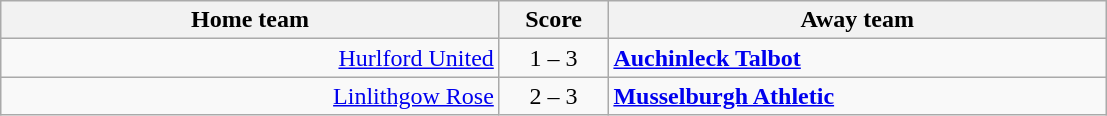<table border=0 cellpadding=4 cellspacing=0>
<tr>
<td valign="top"><br><table class="wikitable" style="border-collapse: collapse;">
<tr>
<th align="right" width="325">Home team</th>
<th align="center" width="65"> Score </th>
<th align="left" width="325">Away team</th>
</tr>
<tr>
<td style="text-align: right;"><a href='#'>Hurlford United</a></td>
<td style="text-align: center;">1 – 3</td>
<td style="text-align: left;"><strong><a href='#'>Auchinleck Talbot</a></strong></td>
</tr>
<tr>
<td style="text-align: right;"><a href='#'>Linlithgow Rose</a></td>
<td style="text-align: center;">2 – 3</td>
<td style="text-align: left;"><strong><a href='#'>Musselburgh Athletic</a></strong></td>
</tr>
</table>
</td>
</tr>
</table>
